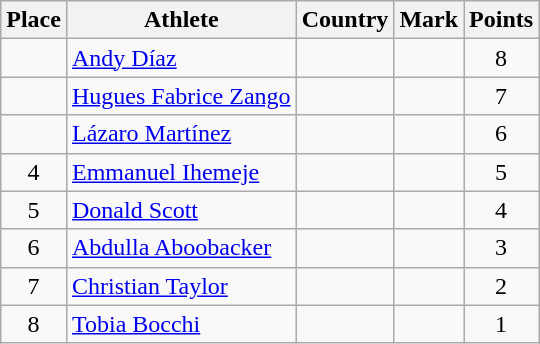<table class="wikitable">
<tr>
<th>Place</th>
<th>Athlete</th>
<th>Country</th>
<th>Mark</th>
<th>Points</th>
</tr>
<tr>
<td align=center></td>
<td><a href='#'>Andy Díaz</a></td>
<td></td>
<td> </td>
<td align=center>8</td>
</tr>
<tr>
<td align=center></td>
<td><a href='#'>Hugues Fabrice Zango</a></td>
<td></td>
<td> </td>
<td align=center>7</td>
</tr>
<tr>
<td align=center></td>
<td><a href='#'>Lázaro Martínez</a></td>
<td></td>
<td> </td>
<td align=center>6</td>
</tr>
<tr>
<td align=center>4</td>
<td><a href='#'>Emmanuel Ihemeje</a></td>
<td></td>
<td> </td>
<td align=center>5</td>
</tr>
<tr>
<td align=center>5</td>
<td><a href='#'>Donald Scott</a></td>
<td></td>
<td> </td>
<td align=center>4</td>
</tr>
<tr>
<td align=center>6</td>
<td><a href='#'>Abdulla Aboobacker</a></td>
<td></td>
<td> </td>
<td align=center>3</td>
</tr>
<tr>
<td align=center>7</td>
<td><a href='#'>Christian Taylor</a></td>
<td></td>
<td> </td>
<td align=center>2</td>
</tr>
<tr>
<td align=center>8</td>
<td><a href='#'>Tobia Bocchi</a></td>
<td></td>
<td> </td>
<td align=center>1</td>
</tr>
</table>
